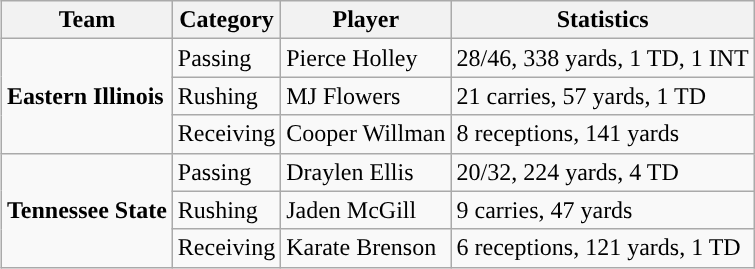<table class="wikitable" style="float: right;">
<tr>
<th>Team</th>
<th>Category</th>
<th>Player</th>
<th>Statistics</th>
</tr>
<tr>
<td rowspan=3><strong>Eastern Illinois</strong></td>
<td>Passing</td>
<td>Pierce Holley</td>
<td>28/46, 338 yards, 1 TD, 1 INT</td>
</tr>
<tr>
<td>Rushing</td>
<td>MJ Flowers</td>
<td>21 carries, 57 yards, 1 TD</td>
</tr>
<tr>
<td>Receiving</td>
<td>Cooper Willman</td>
<td>8 receptions, 141 yards</td>
</tr>
<tr>
<td rowspan=3><strong>Tennessee State</strong></td>
<td>Passing</td>
<td>Draylen Ellis</td>
<td>20/32, 224 yards, 4 TD</td>
</tr>
<tr>
<td>Rushing</td>
<td>Jaden McGill</td>
<td>9 carries, 47 yards</td>
</tr>
<tr>
<td>Receiving</td>
<td>Karate Brenson</td>
<td>6 receptions, 121 yards, 1 TD</td>
</tr>
</table>
